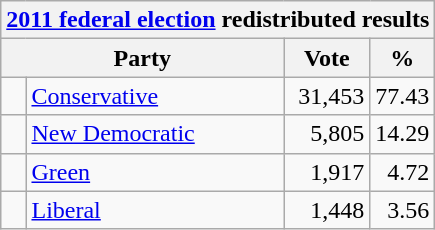<table class="wikitable">
<tr>
<th colspan="4"><a href='#'>2011 federal election</a> redistributed results</th>
</tr>
<tr>
<th bgcolor="#DDDDFF" width="130px" colspan="2">Party</th>
<th bgcolor="#DDDDFF" width="50px">Vote</th>
<th bgcolor="#DDDDFF" width="30px">%</th>
</tr>
<tr>
<td> </td>
<td><a href='#'>Conservative</a></td>
<td align=right>31,453</td>
<td align=right>77.43</td>
</tr>
<tr>
<td> </td>
<td><a href='#'>New Democratic</a></td>
<td align=right>5,805</td>
<td align=right>14.29</td>
</tr>
<tr>
<td> </td>
<td><a href='#'>Green</a></td>
<td align=right>1,917</td>
<td align=right>4.72</td>
</tr>
<tr>
<td> </td>
<td><a href='#'>Liberal</a></td>
<td align=right>1,448</td>
<td align=right>3.56</td>
</tr>
</table>
